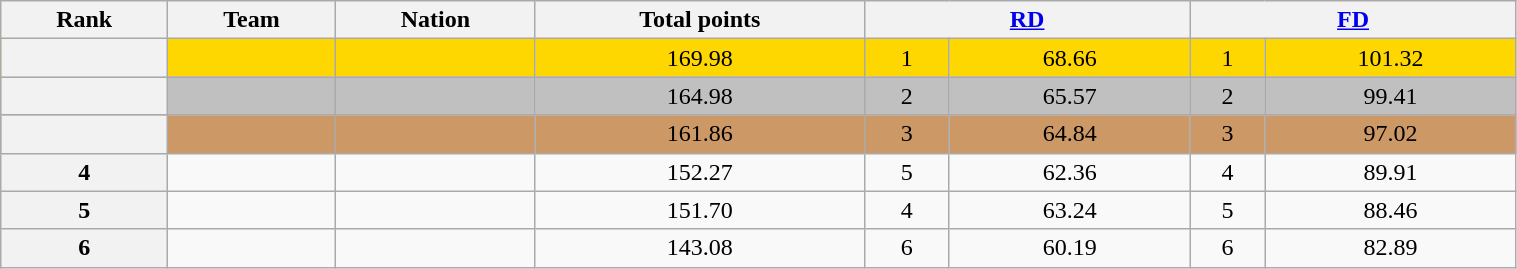<table class="wikitable sortable" style="text-align:center;" width="80%">
<tr>
<th scope="col">Rank</th>
<th scope="col">Team</th>
<th scope="col">Nation</th>
<th scope="col">Total points</th>
<th scope="col" colspan="2" width="80px"><a href='#'>RD</a></th>
<th scope="col" colspan="2" width="80px"><a href='#'>FD</a></th>
</tr>
<tr bgcolor="gold">
<th scope="row"></th>
<td align="left"></td>
<td align="left"></td>
<td>169.98</td>
<td>1</td>
<td>68.66</td>
<td>1</td>
<td>101.32</td>
</tr>
<tr bgcolor="silver">
<th scope="row"></th>
<td align="left"></td>
<td align="left"></td>
<td>164.98</td>
<td>2</td>
<td>65.57</td>
<td>2</td>
<td>99.41</td>
</tr>
<tr bgcolor="cc9966">
<th scope="row"></th>
<td align="left"></td>
<td align="left"></td>
<td>161.86</td>
<td>3</td>
<td>64.84</td>
<td>3</td>
<td>97.02</td>
</tr>
<tr>
<th scope="row">4</th>
<td align="left"></td>
<td align="left"></td>
<td>152.27</td>
<td>5</td>
<td>62.36</td>
<td>4</td>
<td>89.91</td>
</tr>
<tr>
<th scope="row">5</th>
<td align="left"></td>
<td align="left"></td>
<td>151.70</td>
<td>4</td>
<td>63.24</td>
<td>5</td>
<td>88.46</td>
</tr>
<tr>
<th scope="row">6</th>
<td align="left"></td>
<td align="left"></td>
<td>143.08</td>
<td>6</td>
<td>60.19</td>
<td>6</td>
<td>82.89</td>
</tr>
</table>
